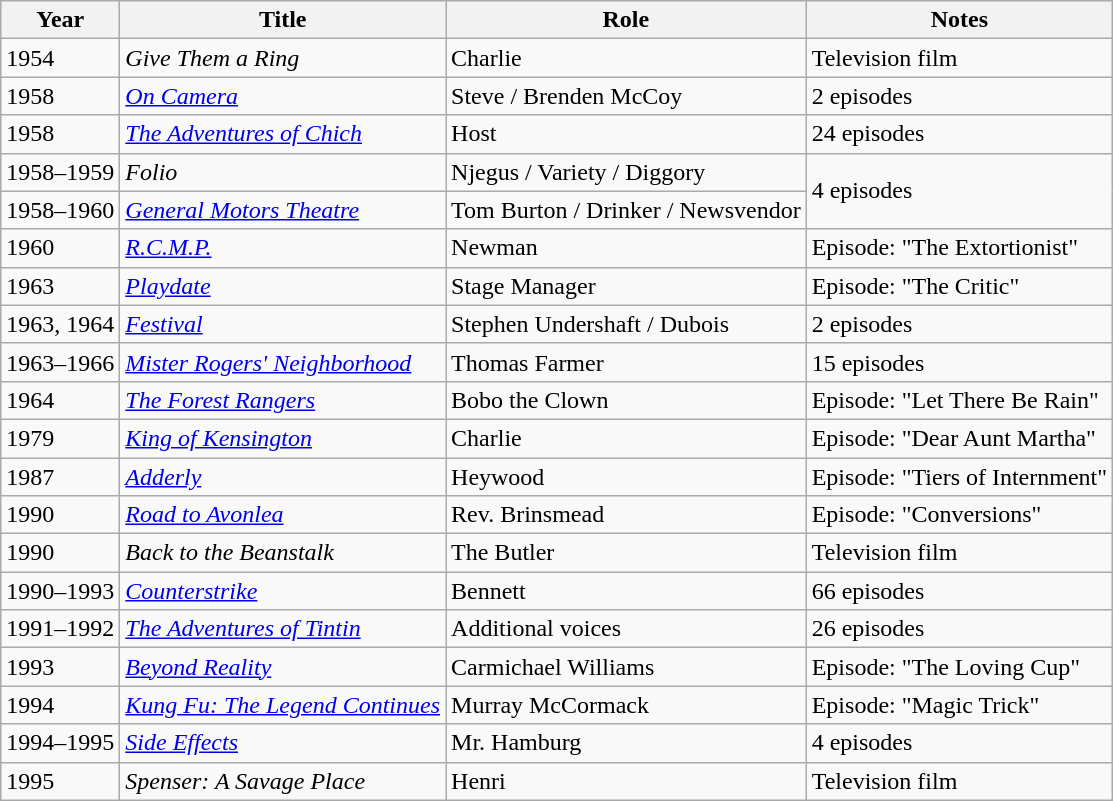<table class="wikitable sortable">
<tr>
<th>Year</th>
<th>Title</th>
<th>Role</th>
<th class="unsortable">Notes</th>
</tr>
<tr>
<td>1954</td>
<td><em>Give Them a Ring</em></td>
<td>Charlie</td>
<td>Television film</td>
</tr>
<tr>
<td>1958</td>
<td><a href='#'><em>On Camera</em></a></td>
<td>Steve / Brenden McCoy</td>
<td>2 episodes</td>
</tr>
<tr>
<td>1958</td>
<td data-sort-value="Adventures of Chich, The"><em><a href='#'>The Adventures of Chich</a></em></td>
<td>Host</td>
<td>24 episodes</td>
</tr>
<tr>
<td>1958–1959</td>
<td><em>Folio</em></td>
<td>Njegus / Variety / Diggory</td>
<td rowspan="2">4 episodes</td>
</tr>
<tr>
<td>1958–1960</td>
<td><em><a href='#'>General Motors Theatre</a></em></td>
<td>Tom Burton / Drinker / Newsvendor</td>
</tr>
<tr>
<td>1960</td>
<td><a href='#'><em>R.C.M.P.</em></a></td>
<td>Newman</td>
<td>Episode: "The Extortionist"</td>
</tr>
<tr>
<td>1963</td>
<td><a href='#'><em>Playdate</em></a></td>
<td>Stage Manager</td>
<td>Episode: "The Critic"</td>
</tr>
<tr>
<td>1963, 1964</td>
<td><a href='#'><em>Festival</em></a></td>
<td>Stephen Undershaft / Dubois</td>
<td>2 episodes</td>
</tr>
<tr>
<td>1963–1966</td>
<td><em><a href='#'>Mister Rogers' Neighborhood</a></em></td>
<td>Thomas Farmer</td>
<td>15 episodes</td>
</tr>
<tr>
<td>1964</td>
<td data-sort-value="Forest Rangers, The"><em><a href='#'>The Forest Rangers</a></em></td>
<td>Bobo the Clown</td>
<td>Episode: "Let There Be Rain"</td>
</tr>
<tr>
<td>1979</td>
<td><em><a href='#'>King of Kensington</a></em></td>
<td>Charlie</td>
<td>Episode: "Dear Aunt Martha"</td>
</tr>
<tr>
<td>1987</td>
<td><em><a href='#'>Adderly</a></em></td>
<td>Heywood</td>
<td>Episode: "Tiers of Internment"</td>
</tr>
<tr>
<td>1990</td>
<td><em><a href='#'>Road to Avonlea</a></em></td>
<td>Rev. Brinsmead</td>
<td>Episode: "Conversions"</td>
</tr>
<tr>
<td>1990</td>
<td><em>Back to the Beanstalk</em></td>
<td>The Butler</td>
<td>Television film</td>
</tr>
<tr>
<td>1990–1993</td>
<td><a href='#'><em>Counterstrike</em></a></td>
<td>Bennett</td>
<td>66 episodes</td>
</tr>
<tr>
<td>1991–1992</td>
<td data-sort-value="Adventures of Tintin, The"><a href='#'><em>The Adventures of Tintin</em></a></td>
<td>Additional voices</td>
<td>26 episodes</td>
</tr>
<tr>
<td>1993</td>
<td><a href='#'><em>Beyond Reality</em></a></td>
<td>Carmichael Williams</td>
<td>Episode: "The Loving Cup"</td>
</tr>
<tr>
<td>1994</td>
<td><em><a href='#'>Kung Fu: The Legend Continues</a></em></td>
<td>Murray McCormack</td>
<td>Episode: "Magic Trick"</td>
</tr>
<tr>
<td>1994–1995</td>
<td><a href='#'><em>Side Effects</em></a></td>
<td>Mr. Hamburg</td>
<td>4 episodes</td>
</tr>
<tr>
<td>1995</td>
<td><em>Spenser: A Savage Place</em></td>
<td>Henri</td>
<td>Television film</td>
</tr>
</table>
